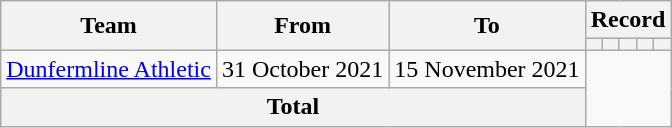<table class=wikitable style="text-align: center">
<tr>
<th rowspan=2>Team</th>
<th rowspan=2>From</th>
<th rowspan=2>To</th>
<th colspan=5>Record</th>
</tr>
<tr>
<th></th>
<th></th>
<th></th>
<th></th>
<th></th>
</tr>
<tr>
<td align=left><a href='#'>Dunfermline Athletic</a></td>
<td align=left>31 October 2021</td>
<td align=left>15 November 2021<br></td>
</tr>
<tr>
<th colspan=3>Total<br></th>
</tr>
</table>
